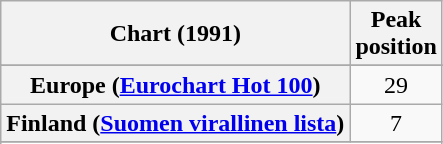<table class="wikitable sortable plainrowheaders" style="text-align:center">
<tr>
<th>Chart (1991)</th>
<th>Peak<br>position</th>
</tr>
<tr>
</tr>
<tr>
</tr>
<tr>
</tr>
<tr>
<th scope="row">Europe (<a href='#'>Eurochart Hot 100</a>)</th>
<td>29</td>
</tr>
<tr>
<th scope="row">Finland (<a href='#'>Suomen virallinen lista</a>)</th>
<td>7</td>
</tr>
<tr>
</tr>
<tr>
</tr>
<tr>
</tr>
<tr>
</tr>
<tr>
</tr>
<tr>
</tr>
<tr>
</tr>
<tr>
</tr>
</table>
